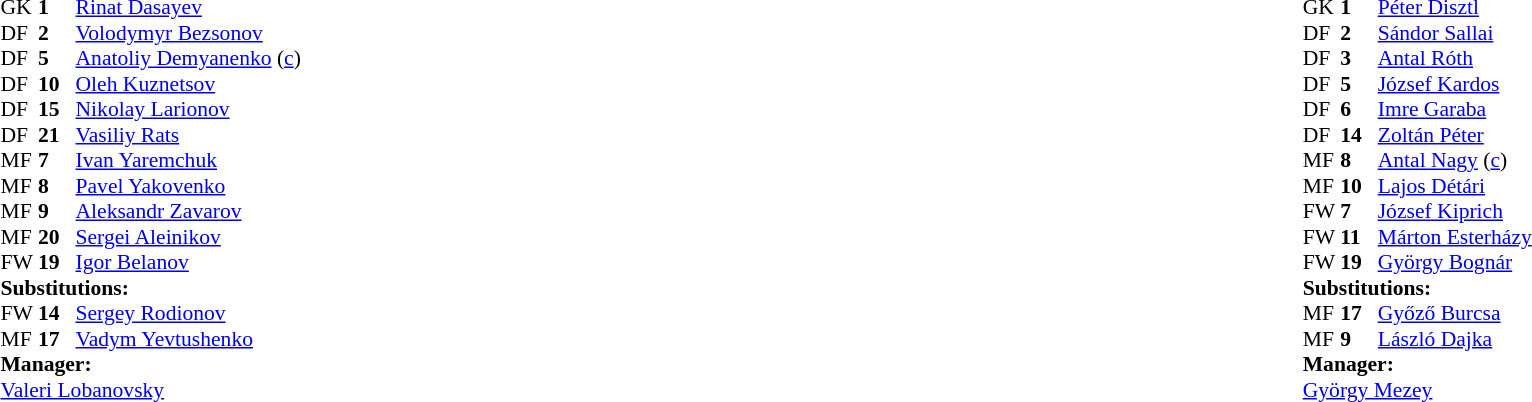<table width="100%">
<tr>
<td valign="top" width="50%"><br><table style="font-size: 90%" cellspacing="0" cellpadding="0">
<tr>
<th width="25"></th>
<th width="25"></th>
</tr>
<tr>
<td>GK</td>
<td><strong>1</strong></td>
<td><a href='#'>Rinat Dasayev</a></td>
</tr>
<tr>
<td>DF</td>
<td><strong>2</strong></td>
<td><a href='#'>Volodymyr Bezsonov</a></td>
</tr>
<tr>
<td>DF</td>
<td><strong>5</strong></td>
<td><a href='#'>Anatoliy Demyanenko</a> (<a href='#'>c</a>)</td>
</tr>
<tr>
<td>DF</td>
<td><strong>10</strong></td>
<td><a href='#'>Oleh Kuznetsov</a></td>
</tr>
<tr>
<td>DF</td>
<td><strong>15</strong></td>
<td><a href='#'>Nikolay Larionov</a></td>
</tr>
<tr>
<td>DF</td>
<td><strong>21</strong></td>
<td><a href='#'>Vasiliy Rats</a></td>
</tr>
<tr>
<td>MF</td>
<td><strong>7</strong></td>
<td><a href='#'>Ivan Yaremchuk</a></td>
</tr>
<tr>
<td>MF</td>
<td><strong>8</strong></td>
<td><a href='#'>Pavel Yakovenko</a></td>
<td></td>
<td></td>
</tr>
<tr>
<td>MF</td>
<td><strong>9</strong></td>
<td><a href='#'>Aleksandr Zavarov</a></td>
</tr>
<tr>
<td>MF</td>
<td><strong>20</strong></td>
<td><a href='#'>Sergei Aleinikov</a></td>
</tr>
<tr>
<td>FW</td>
<td><strong>19</strong></td>
<td><a href='#'>Igor Belanov</a></td>
<td></td>
<td></td>
</tr>
<tr>
<td colspan=3><strong>Substitutions:</strong></td>
</tr>
<tr>
<td>FW</td>
<td><strong>14</strong></td>
<td><a href='#'>Sergey Rodionov</a></td>
<td></td>
<td></td>
</tr>
<tr>
<td>MF</td>
<td><strong>17</strong></td>
<td><a href='#'>Vadym Yevtushenko</a></td>
<td></td>
<td></td>
</tr>
<tr>
<td colspan=3><strong>Manager:</strong></td>
</tr>
<tr>
<td colspan=3> <a href='#'>Valeri Lobanovsky</a></td>
</tr>
</table>
</td>
<td valign="top" width="50%"><br><table style="font-size: 90%" cellspacing="0" cellpadding="0" align="center">
<tr>
<th width=25></th>
<th width=25></th>
</tr>
<tr>
<td>GK</td>
<td><strong>1</strong></td>
<td><a href='#'>Péter Disztl</a></td>
</tr>
<tr>
<td>DF</td>
<td><strong>2</strong></td>
<td><a href='#'>Sándor Sallai</a></td>
</tr>
<tr>
<td>DF</td>
<td><strong>3</strong></td>
<td><a href='#'>Antal Róth</a></td>
<td></td>
<td></td>
</tr>
<tr>
<td>DF</td>
<td><strong>5</strong></td>
<td><a href='#'>József Kardos</a></td>
</tr>
<tr>
<td>DF</td>
<td><strong>6</strong></td>
<td><a href='#'>Imre Garaba</a></td>
</tr>
<tr>
<td>DF</td>
<td><strong>14</strong></td>
<td><a href='#'>Zoltán Péter</a></td>
<td></td>
<td></td>
</tr>
<tr>
<td>MF</td>
<td><strong>8</strong></td>
<td><a href='#'>Antal Nagy</a> (<a href='#'>c</a>)</td>
</tr>
<tr>
<td>MF</td>
<td><strong>10</strong></td>
<td><a href='#'>Lajos Détári</a></td>
</tr>
<tr>
<td>FW</td>
<td><strong>7</strong></td>
<td><a href='#'>József Kiprich</a></td>
</tr>
<tr>
<td>FW</td>
<td><strong>11</strong></td>
<td><a href='#'>Márton Esterházy</a></td>
</tr>
<tr>
<td>FW</td>
<td><strong>19</strong></td>
<td><a href='#'>György Bognár</a></td>
</tr>
<tr>
<td colspan=3><strong>Substitutions:</strong></td>
</tr>
<tr>
<td>MF</td>
<td><strong>17</strong></td>
<td><a href='#'>Győző Burcsa</a></td>
<td></td>
<td></td>
</tr>
<tr>
<td>MF</td>
<td><strong>9</strong></td>
<td><a href='#'>László Dajka</a></td>
<td></td>
<td></td>
</tr>
<tr>
<td colspan=3><strong>Manager:</strong></td>
</tr>
<tr>
<td colspan=4> <a href='#'>György Mezey</a></td>
</tr>
</table>
</td>
</tr>
</table>
